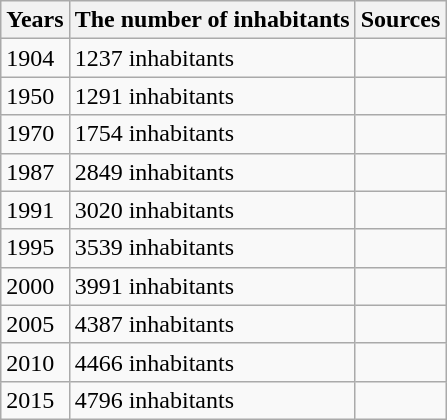<table class="wikitable">
<tr>
<th>Years</th>
<th>The number of inhabitants</th>
<th>Sources</th>
</tr>
<tr>
<td>1904</td>
<td>1237 inhabitants</td>
<td></td>
</tr>
<tr>
<td>1950</td>
<td>1291 inhabitants</td>
<td></td>
</tr>
<tr>
<td>1970</td>
<td>1754 inhabitants</td>
<td></td>
</tr>
<tr>
<td>1987</td>
<td>2849 inhabitants</td>
<td></td>
</tr>
<tr>
<td>1991</td>
<td>3020 inhabitants</td>
<td></td>
</tr>
<tr>
<td>1995</td>
<td>3539 inhabitants</td>
<td></td>
</tr>
<tr>
<td>2000</td>
<td>3991 inhabitants</td>
<td></td>
</tr>
<tr>
<td>2005</td>
<td>4387 inhabitants</td>
<td></td>
</tr>
<tr>
<td>2010</td>
<td>4466 inhabitants</td>
<td></td>
</tr>
<tr>
<td>2015</td>
<td>4796 inhabitants</td>
<td></td>
</tr>
</table>
